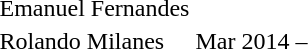<table border="0">
<tr>
<td></td>
<td>Emanuel Fernandes</td>
<td></td>
<td></td>
</tr>
<tr>
<td></td>
<td>Rolando Milanes</td>
<td align="right">Mar 2014</td>
<td>–</td>
<td align="left"></td>
</tr>
</table>
